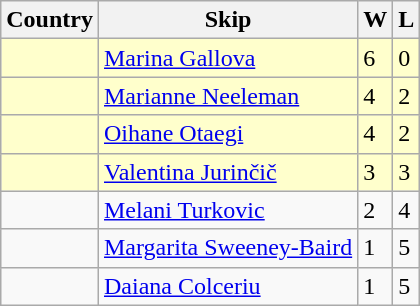<table class=wikitable>
<tr>
<th>Country</th>
<th>Skip</th>
<th>W</th>
<th>L</th>
</tr>
<tr bgcolor=#ffffcc>
<td></td>
<td><a href='#'>Marina Gallova</a></td>
<td>6</td>
<td>0</td>
</tr>
<tr bgcolor=#ffffcc>
<td></td>
<td><a href='#'>Marianne Neeleman</a></td>
<td>4</td>
<td>2</td>
</tr>
<tr bgcolor=#ffffcc>
<td></td>
<td><a href='#'>Oihane Otaegi</a></td>
<td>4</td>
<td>2</td>
</tr>
<tr bgcolor=#ffffcc>
<td></td>
<td><a href='#'>Valentina Jurinčič</a></td>
<td>3</td>
<td>3</td>
</tr>
<tr>
<td></td>
<td><a href='#'>Melani Turkovic</a></td>
<td>2</td>
<td>4</td>
</tr>
<tr>
<td></td>
<td><a href='#'>Margarita Sweeney-Baird</a></td>
<td>1</td>
<td>5</td>
</tr>
<tr>
<td></td>
<td><a href='#'>Daiana Colceriu</a></td>
<td>1</td>
<td>5</td>
</tr>
</table>
